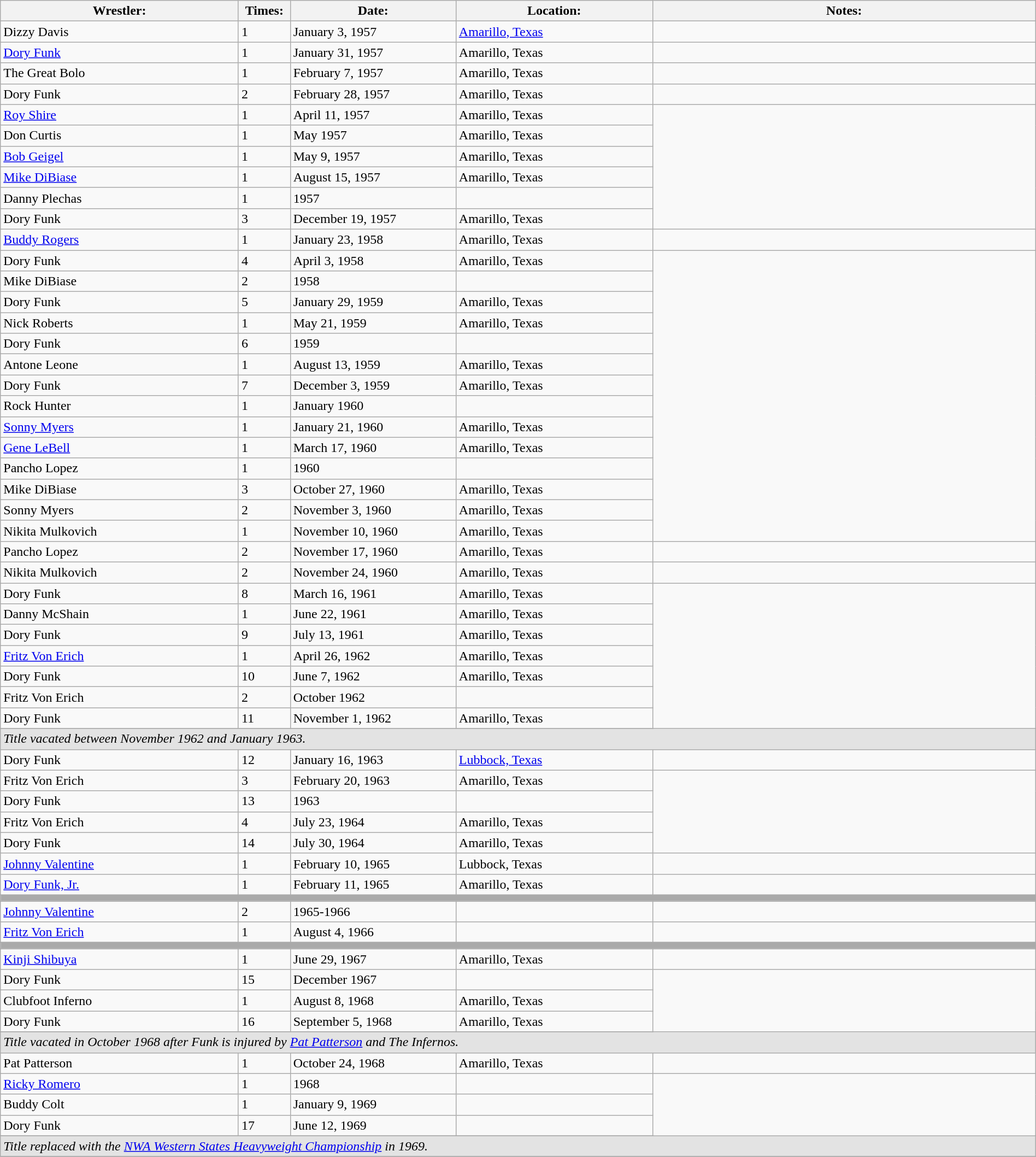<table class="wikitable" width=100%>
<tr>
<th width=23%>Wrestler:</th>
<th width=5%>Times:</th>
<th width=16%>Date:</th>
<th width=19%>Location:</th>
<th width=37%>Notes:</th>
</tr>
<tr>
<td>Dizzy Davis</td>
<td>1</td>
<td>January 3, 1957</td>
<td><a href='#'>Amarillo, Texas</a></td>
<td></td>
</tr>
<tr>
<td><a href='#'>Dory Funk</a></td>
<td>1</td>
<td>January 31, 1957</td>
<td>Amarillo, Texas</td>
</tr>
<tr>
<td>The Great Bolo</td>
<td>1</td>
<td>February 7, 1957</td>
<td>Amarillo, Texas</td>
<td></td>
</tr>
<tr>
<td>Dory Funk</td>
<td>2</td>
<td>February 28, 1957</td>
<td>Amarillo, Texas</td>
<td></td>
</tr>
<tr>
<td><a href='#'>Roy Shire</a></td>
<td>1</td>
<td>April 11, 1957</td>
<td>Amarillo, Texas</td>
</tr>
<tr>
<td>Don Curtis</td>
<td>1</td>
<td>May 1957 </td>
<td>Amarillo, Texas</td>
</tr>
<tr>
<td><a href='#'>Bob Geigel</a></td>
<td>1</td>
<td>May 9, 1957</td>
<td>Amarillo, Texas</td>
</tr>
<tr>
<td><a href='#'>Mike DiBiase</a></td>
<td>1</td>
<td>August 15, 1957</td>
<td>Amarillo, Texas</td>
</tr>
<tr>
<td>Danny Plechas</td>
<td>1</td>
<td>1957</td>
<td></td>
</tr>
<tr>
<td>Dory Funk</td>
<td>3</td>
<td>December 19, 1957</td>
<td>Amarillo, Texas</td>
</tr>
<tr>
<td><a href='#'>Buddy Rogers</a></td>
<td>1</td>
<td>January 23, 1958</td>
<td>Amarillo, Texas</td>
<td></td>
</tr>
<tr>
<td>Dory Funk</td>
<td>4</td>
<td>April 3, 1958</td>
<td>Amarillo, Texas</td>
</tr>
<tr>
<td>Mike DiBiase</td>
<td>2</td>
<td>1958</td>
<td></td>
</tr>
<tr>
<td>Dory Funk</td>
<td>5</td>
<td>January 29, 1959</td>
<td>Amarillo, Texas</td>
</tr>
<tr>
<td>Nick Roberts</td>
<td>1</td>
<td>May 21, 1959</td>
<td>Amarillo, Texas</td>
</tr>
<tr>
<td>Dory Funk</td>
<td>6</td>
<td>1959</td>
<td></td>
</tr>
<tr>
<td>Antone Leone</td>
<td>1</td>
<td>August 13, 1959</td>
<td>Amarillo, Texas</td>
</tr>
<tr>
<td>Dory Funk</td>
<td>7</td>
<td>December 3, 1959</td>
<td>Amarillo, Texas</td>
</tr>
<tr>
<td>Rock Hunter</td>
<td>1</td>
<td>January 1960 </td>
<td></td>
</tr>
<tr>
<td><a href='#'>Sonny Myers</a></td>
<td>1</td>
<td>January 21, 1960</td>
<td>Amarillo, Texas</td>
</tr>
<tr>
<td><a href='#'>Gene LeBell</a></td>
<td>1</td>
<td>March 17, 1960</td>
<td>Amarillo, Texas</td>
</tr>
<tr>
<td>Pancho Lopez</td>
<td>1</td>
<td>1960</td>
<td></td>
</tr>
<tr>
<td>Mike DiBiase</td>
<td>3</td>
<td>October 27, 1960</td>
<td>Amarillo, Texas</td>
</tr>
<tr>
<td>Sonny Myers</td>
<td>2</td>
<td>November 3, 1960</td>
<td>Amarillo, Texas</td>
</tr>
<tr>
<td>Nikita Mulkovich</td>
<td>1</td>
<td>November 10, 1960</td>
<td>Amarillo, Texas</td>
</tr>
<tr>
<td>Pancho Lopez</td>
<td>2</td>
<td>November 17, 1960</td>
<td>Amarillo, Texas</td>
<td></td>
</tr>
<tr>
<td>Nikita Mulkovich</td>
<td>2</td>
<td>November 24, 1960</td>
<td>Amarillo, Texas</td>
<td></td>
</tr>
<tr>
<td>Dory Funk</td>
<td>8</td>
<td>March 16, 1961</td>
<td>Amarillo, Texas</td>
</tr>
<tr>
<td>Danny McShain</td>
<td>1</td>
<td>June 22, 1961</td>
<td>Amarillo, Texas</td>
</tr>
<tr>
<td>Dory Funk</td>
<td>9</td>
<td>July 13, 1961</td>
<td>Amarillo, Texas</td>
</tr>
<tr>
<td><a href='#'>Fritz Von Erich</a></td>
<td>1</td>
<td>April 26, 1962</td>
<td>Amarillo, Texas</td>
</tr>
<tr>
<td>Dory Funk</td>
<td>10</td>
<td>June 7, 1962</td>
<td>Amarillo, Texas</td>
</tr>
<tr>
<td>Fritz Von Erich</td>
<td>2</td>
<td>October 1962 </td>
<td></td>
</tr>
<tr>
<td>Dory Funk</td>
<td>11</td>
<td>November 1, 1962</td>
<td>Amarillo, Texas</td>
</tr>
<tr>
</tr>
<tr style="background: #e3e3e3;">
<td colspan=5><em>Title vacated between November 1962 and January 1963.</em></td>
</tr>
<tr>
<td>Dory Funk</td>
<td>12</td>
<td>January 16, 1963</td>
<td><a href='#'>Lubbock, Texas</a></td>
<td></td>
</tr>
<tr>
<td>Fritz Von Erich</td>
<td>3</td>
<td>February 20, 1963</td>
<td>Amarillo, Texas</td>
</tr>
<tr>
<td>Dory Funk</td>
<td>13</td>
<td>1963</td>
<td></td>
</tr>
<tr>
<td>Fritz Von Erich</td>
<td>4</td>
<td>July 23, 1964</td>
<td>Amarillo, Texas</td>
</tr>
<tr>
<td>Dory Funk</td>
<td>14</td>
<td>July 30, 1964</td>
<td>Amarillo, Texas</td>
</tr>
<tr>
<td><a href='#'>Johnny Valentine</a></td>
<td>1</td>
<td>February 10, 1965</td>
<td>Lubbock, Texas</td>
<td></td>
</tr>
<tr>
<td><a href='#'>Dory Funk, Jr.</a></td>
<td>1</td>
<td>February 11, 1965</td>
<td>Amarillo, Texas</td>
<td> </td>
</tr>
<tr style="background: #aaaaaa;">
<td colspan=5></td>
</tr>
<tr>
<td><a href='#'>Johnny Valentine</a></td>
<td>2</td>
<td>1965-1966</td>
<td> </td>
<td> </td>
</tr>
<tr>
<td><a href='#'>Fritz Von Erich</a></td>
<td>1</td>
<td>August 4, 1966</td>
<td> </td>
<td></td>
</tr>
<tr>
</tr>
<tr style="background: #aaaaaa;">
<td colspan=5></td>
</tr>
<tr>
<td><a href='#'>Kinji Shibuya</a></td>
<td>1</td>
<td>June 29, 1967</td>
<td>Amarillo, Texas</td>
<td></td>
</tr>
<tr>
<td>Dory Funk</td>
<td>15</td>
<td>December 1967 </td>
<td></td>
</tr>
<tr>
<td>Clubfoot Inferno</td>
<td>1</td>
<td>August 8, 1968</td>
<td>Amarillo, Texas</td>
</tr>
<tr>
<td>Dory Funk</td>
<td>16</td>
<td>September 5, 1968</td>
<td>Amarillo, Texas</td>
</tr>
<tr>
</tr>
<tr style="background: #e3e3e3;">
<td colspan=5><em>Title vacated in October 1968 after Funk is injured by <a href='#'>Pat Patterson</a> and The Infernos.</em></td>
</tr>
<tr>
<td>Pat Patterson</td>
<td>1</td>
<td>October 24, 1968</td>
<td>Amarillo, Texas</td>
<td></td>
</tr>
<tr>
<td><a href='#'>Ricky Romero</a></td>
<td>1</td>
<td>1968</td>
<td></td>
</tr>
<tr>
<td>Buddy Colt</td>
<td>1</td>
<td>January 9, 1969</td>
<td></td>
</tr>
<tr>
<td>Dory Funk</td>
<td>17</td>
<td>June 12, 1969</td>
<td></td>
</tr>
<tr>
</tr>
<tr style="background: #e3e3e3;">
<td colspan=5><em>Title replaced with the <a href='#'>NWA Western States Heavyweight Championship</a> in 1969.</em></td>
</tr>
<tr>
</tr>
</table>
